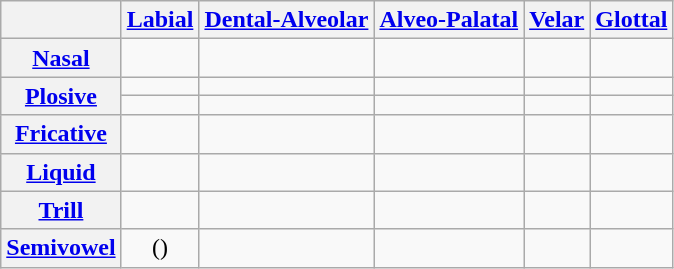<table class="wikitable" style="text-align:center;">
<tr>
<th></th>
<th><a href='#'>Labial</a></th>
<th><a href='#'>Dental-Alveolar</a></th>
<th><a href='#'>Alveo-Palatal</a></th>
<th><a href='#'>Velar</a></th>
<th><a href='#'>Glottal</a></th>
</tr>
<tr>
<th><a href='#'>Nasal</a></th>
<td></td>
<td> </td>
<td> </td>
<td> </td>
<td></td>
</tr>
<tr>
<th rowspan="2"><a href='#'>Plosive</a></th>
<td></td>
<td> </td>
<td> </td>
<td></td>
<td> </td>
</tr>
<tr>
<td></td>
<td></td>
<td> </td>
<td></td>
<td></td>
</tr>
<tr>
<th><a href='#'>Fricative</a></th>
<td> </td>
<td> </td>
<td></td>
<td></td>
<td></td>
</tr>
<tr>
<th><a href='#'>Liquid</a></th>
<td></td>
<td> </td>
<td></td>
<td></td>
<td></td>
</tr>
<tr>
<th><a href='#'>Trill</a></th>
<td></td>
<td> </td>
<td></td>
<td></td>
<td></td>
</tr>
<tr>
<th><a href='#'>Semivowel</a></th>
<td>()</td>
<td></td>
<td></td>
<td> </td>
<td></td>
</tr>
</table>
